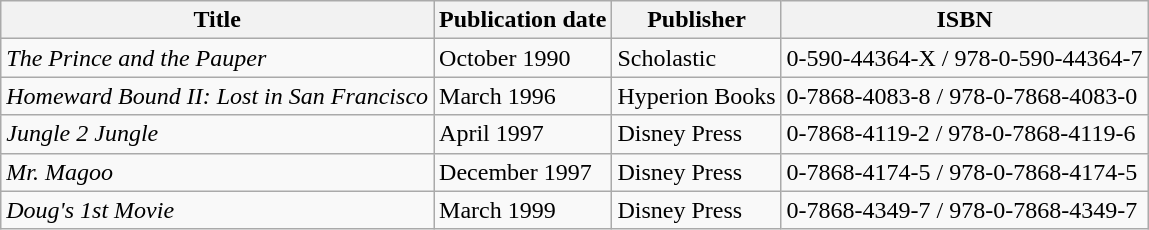<table class="wikitable sortable">
<tr>
<th>Title</th>
<th>Publication date</th>
<th>Publisher</th>
<th>ISBN</th>
</tr>
<tr>
<td><em>The Prince and the Pauper</em></td>
<td>October 1990</td>
<td>Scholastic</td>
<td>0-590-44364-X / 978-0-590-44364-7</td>
</tr>
<tr>
<td><em>Homeward Bound II: Lost in San Francisco</em></td>
<td>March 1996</td>
<td>Hyperion Books</td>
<td>0-7868-4083-8 / 978-0-7868-4083-0</td>
</tr>
<tr>
<td><em>Jungle 2 Jungle</em></td>
<td>April 1997</td>
<td>Disney Press</td>
<td>0-7868-4119-2 / 978-0-7868-4119-6</td>
</tr>
<tr>
<td><em>Mr. Magoo</em></td>
<td>December 1997</td>
<td>Disney Press</td>
<td>0-7868-4174-5 / 978-0-7868-4174-5</td>
</tr>
<tr>
<td><em>Doug's 1st Movie</em></td>
<td>March 1999</td>
<td>Disney Press</td>
<td>0-7868-4349-7 / 978-0-7868-4349-7</td>
</tr>
</table>
